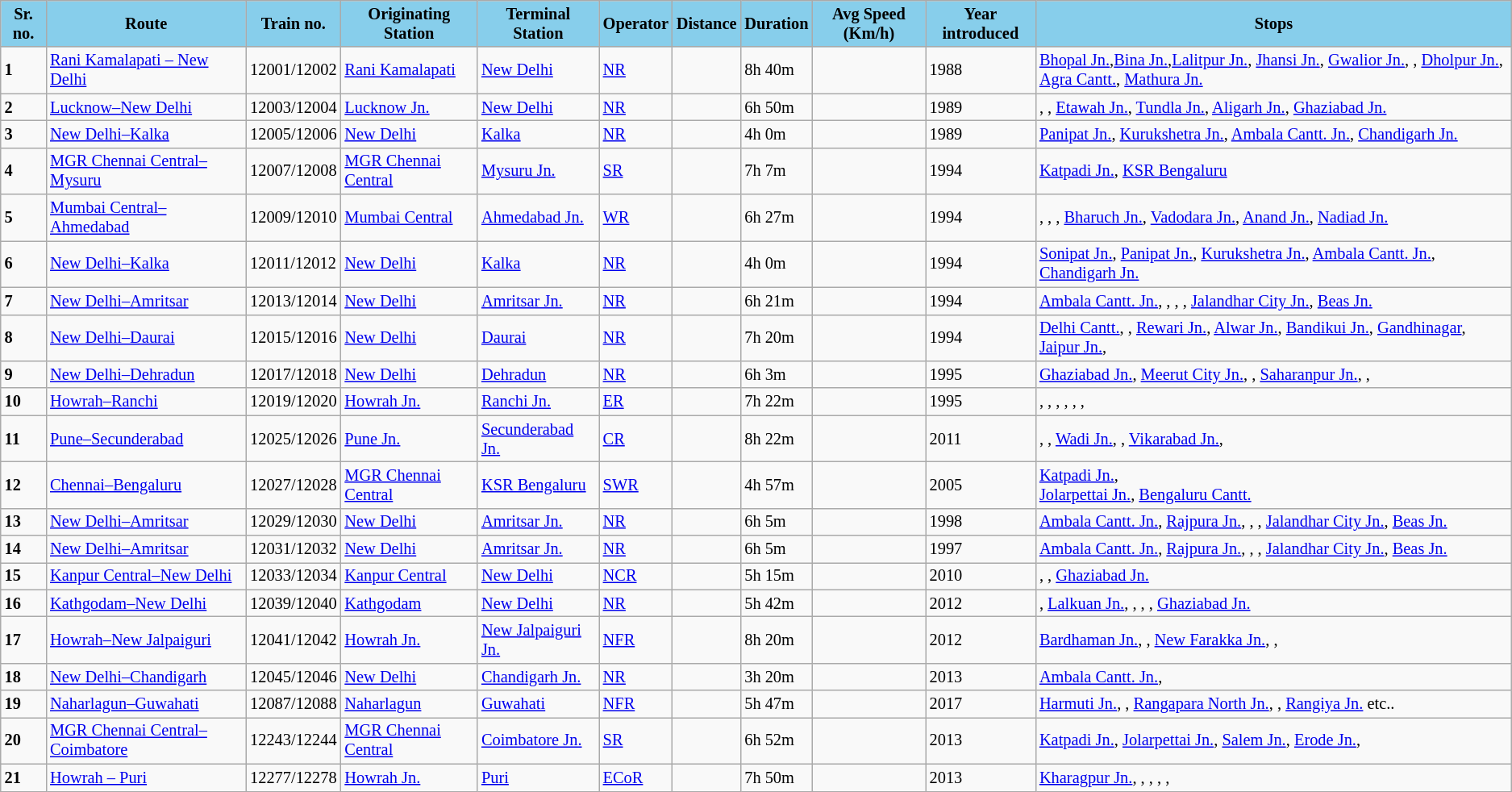<table class="wikitable sortable" style="font-size: 85%;">
<tr>
<th style="background-color:skyblue;">Sr. no.</th>
<th style="background-color:skyblue;">Route</th>
<th style="background-color:skyblue;">Train no.</th>
<th style="background-color:skyblue;">Originating Station</th>
<th style="background-color:skyblue;">Terminal Station</th>
<th style="background-color:skyblue;">Operator</th>
<th style="background-color:skyblue;">Distance</th>
<th style="background-color:skyblue;">Duration</th>
<th style="background-color:skyblue;">Avg Speed (Km/h)</th>
<th style="background-color:skyblue;">Year introduced</th>
<th style="background-color: skyblue;">Stops</th>
</tr>
<tr>
<td><strong>1</strong></td>
<td><a href='#'>Rani Kamalapati – New Delhi</a></td>
<td>12001/12002</td>
<td><a href='#'>Rani Kamalapati</a></td>
<td><a href='#'>New Delhi</a></td>
<td><a href='#'>NR</a></td>
<td></td>
<td>8h 40m</td>
<td></td>
<td>1988</td>
<td><a href='#'>Bhopal Jn.</a>,<a href='#'>Bina Jn.</a>,<a href='#'>Lalitpur Jn.</a>, <a href='#'>Jhansi Jn.</a>, <a href='#'>Gwalior Jn.</a>, , <a href='#'>Dholpur Jn.</a>, <a href='#'>Agra Cantt.</a>, <a href='#'>Mathura Jn.</a></td>
</tr>
<tr>
<td><strong>2</strong></td>
<td><a href='#'>Lucknow–New Delhi</a></td>
<td>12003/12004</td>
<td><a href='#'>Lucknow Jn.</a></td>
<td><a href='#'>New Delhi</a></td>
<td><a href='#'>NR</a></td>
<td></td>
<td>6h 50m</td>
<td></td>
<td>1989</td>
<td>, , <a href='#'>Etawah Jn.</a>, <a href='#'>Tundla Jn.</a>, <a href='#'>Aligarh Jn.</a>, <a href='#'>Ghaziabad Jn.</a></td>
</tr>
<tr>
<td><strong>3</strong></td>
<td><a href='#'>New Delhi–Kalka</a></td>
<td>12005/12006</td>
<td><a href='#'>New Delhi</a></td>
<td><a href='#'>Kalka</a></td>
<td><a href='#'>NR</a></td>
<td></td>
<td>4h 0m</td>
<td></td>
<td>1989</td>
<td><a href='#'>Panipat Jn.</a>, <a href='#'>Kurukshetra Jn.</a>, <a href='#'>Ambala Cantt. Jn.</a>, <a href='#'>Chandigarh Jn.</a></td>
</tr>
<tr>
<td><strong>4</strong></td>
<td><a href='#'>MGR Chennai Central–Mysuru</a></td>
<td>12007/12008</td>
<td><a href='#'>MGR Chennai Central</a></td>
<td><a href='#'>Mysuru Jn.</a></td>
<td><a href='#'>SR</a></td>
<td></td>
<td>7h 7m</td>
<td></td>
<td>1994</td>
<td><a href='#'>Katpadi Jn.</a>, <a href='#'>KSR Bengaluru</a></td>
</tr>
<tr>
<td><strong>5</strong></td>
<td><a href='#'>Mumbai Central–Ahmedabad</a></td>
<td>12009/12010</td>
<td><a href='#'>Mumbai Central</a></td>
<td><a href='#'>Ahmedabad Jn.</a></td>
<td><a href='#'>WR</a></td>
<td></td>
<td>6h 27m</td>
<td></td>
<td>1994</td>
<td>, , , <a href='#'>Bharuch Jn.</a>, <a href='#'>Vadodara Jn.</a>, <a href='#'>Anand Jn.</a>, <a href='#'>Nadiad Jn.</a></td>
</tr>
<tr>
<td><strong>6</strong></td>
<td><a href='#'>New Delhi–Kalka</a></td>
<td>12011/12012</td>
<td><a href='#'>New Delhi</a></td>
<td><a href='#'>Kalka</a></td>
<td><a href='#'>NR</a></td>
<td></td>
<td>4h 0m</td>
<td></td>
<td>1994</td>
<td><a href='#'>Sonipat Jn.</a>, <a href='#'>Panipat Jn.</a>, <a href='#'>Kurukshetra Jn.</a>, <a href='#'>Ambala Cantt. Jn.</a>, <a href='#'>Chandigarh Jn.</a></td>
</tr>
<tr>
<td><strong>7</strong></td>
<td><a href='#'>New Delhi–Amritsar</a></td>
<td>12013/12014</td>
<td><a href='#'>New Delhi</a></td>
<td><a href='#'>Amritsar Jn.</a></td>
<td><a href='#'>NR</a></td>
<td></td>
<td>6h 21m</td>
<td></td>
<td>1994</td>
<td><a href='#'>Ambala Cantt. Jn.</a>, , , , <a href='#'>Jalandhar City Jn.</a>, <a href='#'>Beas Jn.</a></td>
</tr>
<tr>
<td><strong>8</strong></td>
<td><a href='#'>New Delhi–Daurai</a></td>
<td>12015/12016</td>
<td><a href='#'>New Delhi</a></td>
<td><a href='#'>Daurai</a></td>
<td><a href='#'>NR</a></td>
<td></td>
<td>7h 20m</td>
<td></td>
<td>1994</td>
<td><a href='#'>Delhi Cantt.</a>, , <a href='#'>Rewari Jn.</a>, <a href='#'>Alwar Jn.</a>, <a href='#'>Bandikui Jn.</a>, <a href='#'>Gandhinagar</a>, <a href='#'>Jaipur Jn.</a>, </td>
</tr>
<tr>
<td><strong>9</strong></td>
<td><a href='#'>New Delhi–Dehradun</a></td>
<td>12017/12018</td>
<td><a href='#'>New Delhi</a></td>
<td><a href='#'>Dehradun</a></td>
<td><a href='#'>NR</a></td>
<td></td>
<td>6h 3m</td>
<td></td>
<td>1995</td>
<td><a href='#'>Ghaziabad Jn.</a>, <a href='#'>Meerut City Jn.</a>, , <a href='#'>Saharanpur Jn.</a>, , </td>
</tr>
<tr>
<td><strong>10</strong></td>
<td><a href='#'>Howrah–Ranchi</a></td>
<td>12019/12020</td>
<td><a href='#'>Howrah Jn.</a></td>
<td><a href='#'>Ranchi Jn.</a></td>
<td><a href='#'>ER</a></td>
<td></td>
<td>7h 22m</td>
<td></td>
<td>1995</td>
<td>, , , , , , </td>
</tr>
<tr>
<td><strong>11</strong></td>
<td><a href='#'>Pune–Secunderabad</a></td>
<td>12025/12026</td>
<td><a href='#'>Pune Jn.</a></td>
<td><a href='#'>Secunderabad Jn.</a></td>
<td><a href='#'>CR</a></td>
<td></td>
<td>8h 22m</td>
<td></td>
<td>2011</td>
<td>, , <a href='#'>Wadi Jn.</a>, , <a href='#'>Vikarabad Jn.</a>, </td>
</tr>
<tr>
<td><strong>12</strong></td>
<td><a href='#'>Chennai–Bengaluru</a></td>
<td>12027/12028</td>
<td><a href='#'>MGR Chennai Central</a></td>
<td><a href='#'>KSR Bengaluru</a></td>
<td><a href='#'>SWR</a></td>
<td></td>
<td>4h 57m</td>
<td></td>
<td>2005</td>
<td><a href='#'>Katpadi Jn.</a>,<br><a href='#'>Jolarpettai Jn.</a>, 
<a href='#'>Bengaluru Cantt.</a></td>
</tr>
<tr>
<td><strong>13</strong></td>
<td><a href='#'>New Delhi–Amritsar</a></td>
<td>12029/12030</td>
<td><a href='#'>New Delhi</a></td>
<td><a href='#'>Amritsar Jn.</a></td>
<td><a href='#'>NR</a></td>
<td></td>
<td>6h 5m</td>
<td></td>
<td>1998</td>
<td><a href='#'>Ambala Cantt. Jn.</a>, <a href='#'>Rajpura Jn.</a>, , , <a href='#'>Jalandhar City Jn.</a>, <a href='#'>Beas Jn.</a></td>
</tr>
<tr>
<td><strong>14</strong></td>
<td><a href='#'>New Delhi–Amritsar</a></td>
<td>12031/12032</td>
<td><a href='#'>New Delhi</a></td>
<td><a href='#'>Amritsar Jn.</a></td>
<td><a href='#'>NR</a></td>
<td></td>
<td>6h 5m</td>
<td></td>
<td>1997</td>
<td><a href='#'>Ambala Cantt. Jn.</a>, <a href='#'>Rajpura Jn.</a>, , , <a href='#'>Jalandhar City Jn.</a>, <a href='#'>Beas Jn.</a></td>
</tr>
<tr>
<td><strong>15</strong></td>
<td><a href='#'>Kanpur Central–New Delhi</a></td>
<td>12033/12034</td>
<td><a href='#'>Kanpur Central</a></td>
<td><a href='#'>New Delhi</a></td>
<td><a href='#'>NCR</a></td>
<td></td>
<td>5h 15m</td>
<td></td>
<td>2010</td>
<td>, , <a href='#'>Ghaziabad Jn.</a></td>
</tr>
<tr>
<td><strong>16</strong></td>
<td><a href='#'>Kathgodam–New Delhi</a></td>
<td>12039/12040</td>
<td><a href='#'>Kathgodam</a></td>
<td><a href='#'>New Delhi</a></td>
<td><a href='#'>NR</a></td>
<td></td>
<td>5h 42m</td>
<td></td>
<td>2012</td>
<td>, <a href='#'>Lalkuan Jn.</a>, , , , <a href='#'>Ghaziabad Jn.</a></td>
</tr>
<tr>
<td><strong>17</strong></td>
<td><a href='#'>Howrah–New Jalpaiguri</a></td>
<td>12041/12042</td>
<td><a href='#'>Howrah Jn.</a></td>
<td><a href='#'>New Jalpaiguri Jn.</a></td>
<td><a href='#'>NFR</a></td>
<td></td>
<td>8h 20m</td>
<td></td>
<td>2012</td>
<td><a href='#'>Bardhaman Jn.</a>, , <a href='#'>New Farakka Jn.</a>, , </td>
</tr>
<tr>
<td><strong>18</strong></td>
<td><a href='#'>New Delhi–Chandigarh</a></td>
<td>12045/12046</td>
<td><a href='#'>New Delhi</a></td>
<td><a href='#'>Chandigarh Jn.</a></td>
<td><a href='#'>NR</a></td>
<td></td>
<td>3h 20m</td>
<td></td>
<td>2013</td>
<td><a href='#'>Ambala Cantt. Jn.</a>, </td>
</tr>
<tr>
<td><strong>19</strong></td>
<td><a href='#'>Naharlagun–Guwahati</a></td>
<td>12087/12088</td>
<td><a href='#'>Naharlagun</a></td>
<td><a href='#'>Guwahati</a></td>
<td><a href='#'>NFR</a></td>
<td></td>
<td>5h 47m</td>
<td></td>
<td>2017</td>
<td><a href='#'>Harmuti Jn.</a>, , <a href='#'>Rangapara North Jn.</a>, , <a href='#'>Rangiya Jn.</a> etc..</td>
</tr>
<tr>
<td><strong>20</strong></td>
<td><a href='#'>MGR Chennai Central–Coimbatore</a></td>
<td>12243/12244</td>
<td><a href='#'>MGR Chennai Central</a></td>
<td><a href='#'>Coimbatore Jn.</a></td>
<td><a href='#'>SR</a></td>
<td></td>
<td>6h 52m</td>
<td></td>
<td>2013</td>
<td><a href='#'>Katpadi Jn.</a>, <a href='#'>Jolarpettai Jn.</a>, <a href='#'>Salem Jn.</a>, <a href='#'>Erode Jn.</a>, </td>
</tr>
<tr>
<td><strong>21</strong></td>
<td><a href='#'>Howrah – Puri</a></td>
<td>12277/12278</td>
<td><a href='#'>Howrah Jn.</a></td>
<td><a href='#'>Puri</a></td>
<td><a href='#'>ECoR</a></td>
<td></td>
<td>7h 50m</td>
<td></td>
<td>2013</td>
<td><a href='#'>Kharagpur Jn.</a>, , , , , </td>
</tr>
</table>
